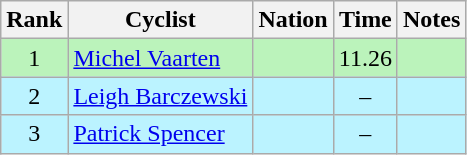<table class="wikitable sortable" style="text-align:center">
<tr>
<th>Rank</th>
<th>Cyclist</th>
<th>Nation</th>
<th>Time</th>
<th>Notes</th>
</tr>
<tr bgcolor=bbf3bb>
<td>1</td>
<td align=left data-sort-value="Vaarten, Michel"><a href='#'>Michel Vaarten</a></td>
<td align=left></td>
<td>11.26</td>
<td></td>
</tr>
<tr bgcolor=bbf3ff>
<td>2</td>
<td align=left data-sort-value="Barczewski, Leigh"><a href='#'>Leigh Barczewski</a></td>
<td align=left></td>
<td>–</td>
<td></td>
</tr>
<tr bgcolor=bbf3ff>
<td>3</td>
<td align=left data-sort-value="Spencer, Patrick"><a href='#'>Patrick Spencer</a></td>
<td align=left></td>
<td>–</td>
<td></td>
</tr>
</table>
